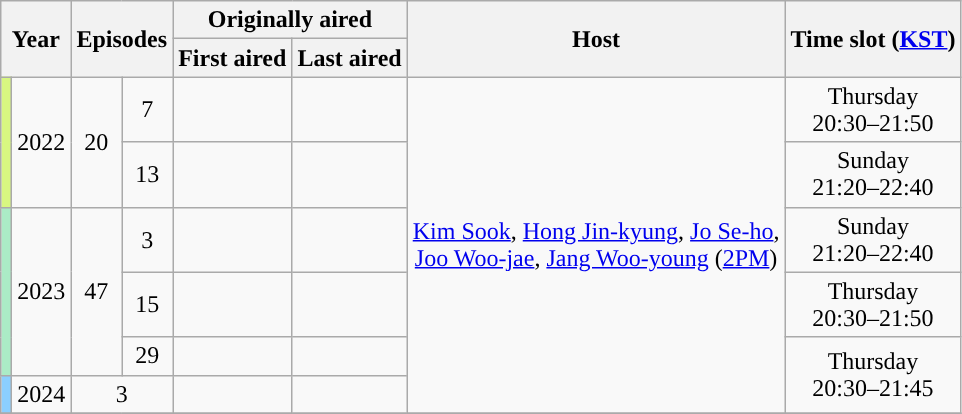<table class="wikitable" style="text-align:center">
<tr>
<th colspan="2" rowspan="2">Year</th>
<th colspan="2" rowspan="2">Episodes</th>
<th colspan="2">Originally aired</th>
<th rowspan="2">Host</th>
<th rowspan="2">Time slot (<a href='#'>KST</a>)</th>
</tr>
<tr>
<th>First aired</th>
<th>Last aired</th>
</tr>
<tr>
<td rowspan="2" style="background:#D8F781"></td>
<td rowspan="2">2022</td>
<td rowspan="2">20</td>
<td>7</td>
<td></td>
<td></td>
<td rowspan="6"><a href='#'>Kim Sook</a>, <a href='#'>Hong Jin-kyung</a>, <a href='#'>Jo Se-ho</a>,<br><a href='#'>Joo Woo-jae</a>, <a href='#'>Jang Woo-young</a> (<a href='#'>2PM</a>)</td>
<td>Thursday<br>20:30–21:50</td>
</tr>
<tr>
<td>13</td>
<td></td>
<td></td>
<td>Sunday<br>21:20–22:40</td>
</tr>
<tr>
<td rowspan="3" style="background:#abebc6"></td>
<td rowspan="3">2023</td>
<td rowspan="3">47</td>
<td>3</td>
<td></td>
<td></td>
<td>Sunday<br>21:20–22:40</td>
</tr>
<tr>
<td>15</td>
<td></td>
<td></td>
<td>Thursday<br>20:30–21:50</td>
</tr>
<tr>
<td>29</td>
<td></td>
<td></td>
<td rowspan="2">Thursday<br>20:30–21:45</td>
</tr>
<tr>
<td style="background:#8BCFFF"></td>
<td>2024</td>
<td colspan="2">3</td>
<td></td>
<td></td>
</tr>
<tr>
</tr>
</table>
